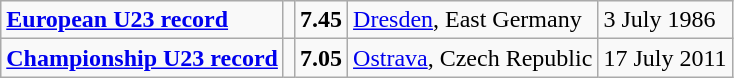<table class="wikitable">
<tr>
<td><strong><a href='#'>European U23 record</a></strong></td>
<td></td>
<td><strong>7.45</strong></td>
<td><a href='#'>Dresden</a>, East Germany</td>
<td>3 July 1986</td>
</tr>
<tr>
<td><strong><a href='#'>Championship U23 record</a></strong></td>
<td></td>
<td><strong>7.05</strong></td>
<td><a href='#'>Ostrava</a>, Czech Republic</td>
<td>17 July 2011</td>
</tr>
</table>
